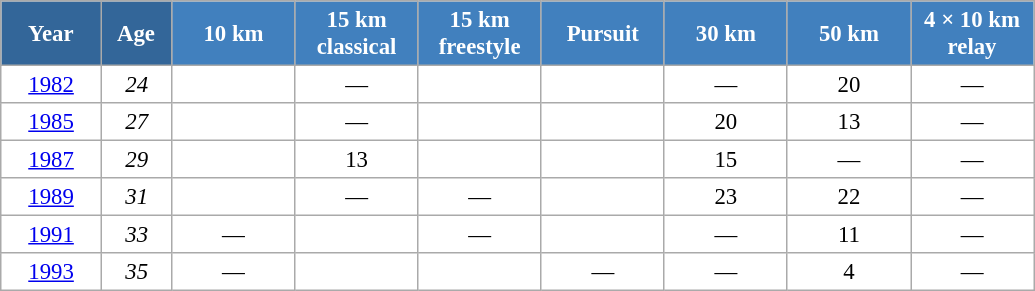<table class="wikitable" style="font-size:95%; text-align:center; border:grey solid 1px; border-collapse:collapse; background:#ffffff;">
<tr>
<th style="background-color:#369; color:white; width:60px;"> Year </th>
<th style="background-color:#369; color:white; width:40px;"> Age </th>
<th style="background-color:#4180be; color:white; width:75px;"> 10 km </th>
<th style="background-color:#4180be; color:white; width:75px;"> 15 km <br> classical </th>
<th style="background-color:#4180be; color:white; width:75px;"> 15 km <br> freestyle </th>
<th style="background-color:#4180be; color:white; width:75px;"> Pursuit </th>
<th style="background-color:#4180be; color:white; width:75px;"> 30 km </th>
<th style="background-color:#4180be; color:white; width:75px;"> 50 km </th>
<th style="background-color:#4180be; color:white; width:75px;"> 4 × 10 km <br> relay </th>
</tr>
<tr>
<td><a href='#'>1982</a></td>
<td><em>24</em></td>
<td></td>
<td>—</td>
<td></td>
<td></td>
<td>—</td>
<td>20</td>
<td>—</td>
</tr>
<tr>
<td><a href='#'>1985</a></td>
<td><em>27</em></td>
<td></td>
<td>—</td>
<td></td>
<td></td>
<td>20</td>
<td>13</td>
<td>—</td>
</tr>
<tr>
<td><a href='#'>1987</a></td>
<td><em>29</em></td>
<td></td>
<td>13</td>
<td></td>
<td></td>
<td>15</td>
<td>—</td>
<td>—</td>
</tr>
<tr>
<td><a href='#'>1989</a></td>
<td><em>31</em></td>
<td></td>
<td>—</td>
<td>—</td>
<td></td>
<td>23</td>
<td>22</td>
<td>—</td>
</tr>
<tr>
<td><a href='#'>1991</a></td>
<td><em>33</em></td>
<td>—</td>
<td></td>
<td>—</td>
<td></td>
<td>—</td>
<td>11</td>
<td>—</td>
</tr>
<tr>
<td><a href='#'>1993</a></td>
<td><em>35</em></td>
<td>—</td>
<td></td>
<td></td>
<td>—</td>
<td>—</td>
<td>4</td>
<td>—</td>
</tr>
</table>
